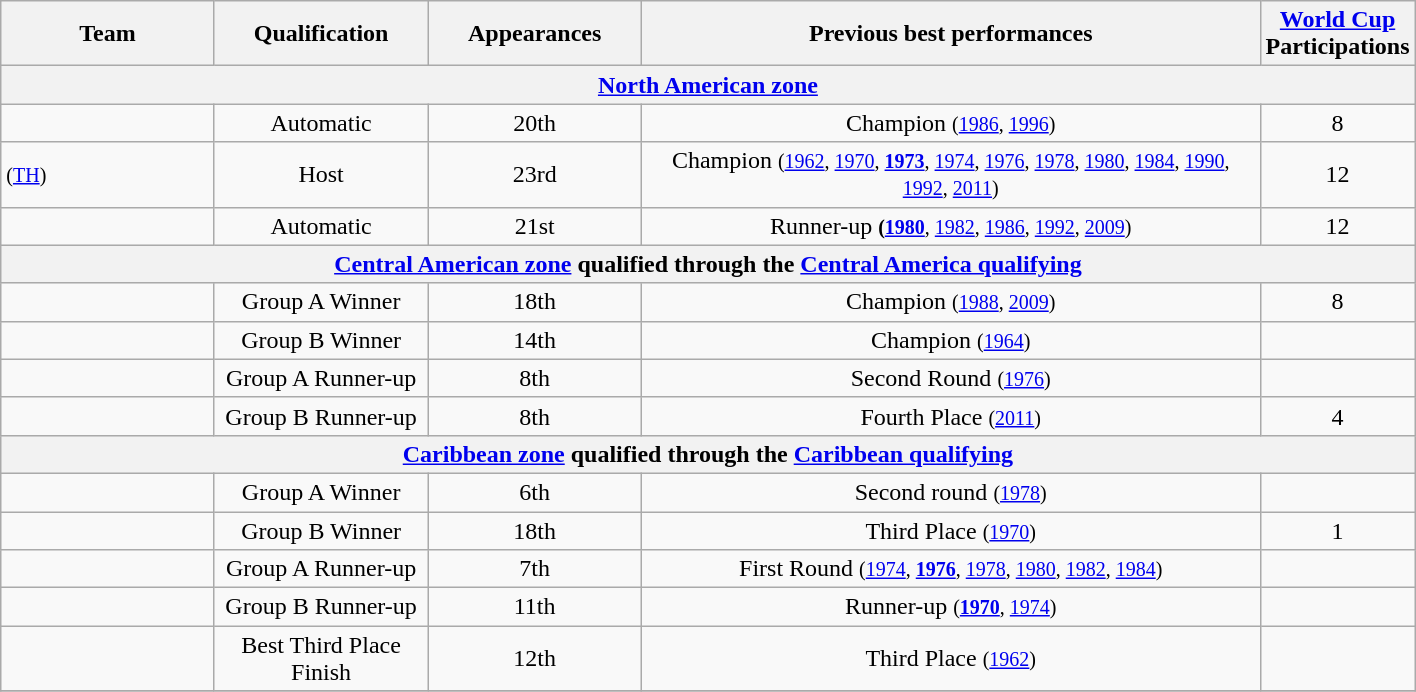<table class="wikitable">
<tr>
<th width=135px>Team</th>
<th width=135px>Qualification</th>
<th width=135px>Appearances</th>
<th width=405px>Previous best performances</th>
<th width=90px><a href='#'>World Cup</a><br> Participations</th>
</tr>
<tr>
<th colspan=5><a href='#'>North American zone</a></th>
</tr>
<tr>
<td align=left></td>
<td align=center>Automatic</td>
<td align=center>20th</td>
<td align=center>Champion <small>(<a href='#'>1986</a>, <a href='#'>1996</a>)</small></td>
<td align=center>8</td>
</tr>
<tr>
<td align=left> <small>(<a href='#'>TH</a>)</small></td>
<td align=center>Host</td>
<td align=center>23rd</td>
<td align=center>Champion <small>(<a href='#'>1962</a>, <a href='#'>1970</a>, <strong><a href='#'>1973</a></strong>, <a href='#'>1974</a>, <a href='#'>1976</a>, <a href='#'>1978</a>, <a href='#'>1980</a>, <a href='#'>1984</a>, <a href='#'>1990</a>, <a href='#'>1992</a>, <a href='#'>2011</a>)</small></td>
<td align=center>12</td>
</tr>
<tr>
<td align=left></td>
<td align=center>Automatic</td>
<td align=center>21st</td>
<td align=center>Runner-up <small><strong>(<a href='#'>1980</a></strong>, <a href='#'>1982</a>, <a href='#'>1986</a>, <a href='#'>1992</a>, <a href='#'>2009</a>)</small></td>
<td align=center>12</td>
</tr>
<tr>
<th colspan=5><a href='#'>Central American zone</a> qualified through the <a href='#'>Central America qualifying</a></th>
</tr>
<tr>
<td align=left></td>
<td align=center>Group A Winner</td>
<td align=center>18th</td>
<td align=center>Champion <small>(<a href='#'>1988</a>, <a href='#'>2009</a>)</small></td>
<td align=center>8</td>
</tr>
<tr>
<td align=left></td>
<td align=center>Group B Winner</td>
<td align=center>14th</td>
<td align=center>Champion <small>(<a href='#'>1964</a>)</small></td>
<td align=center></td>
</tr>
<tr>
<td align=left></td>
<td align=center>Group A Runner-up</td>
<td align=center>8th</td>
<td align=center>Second Round <small>(<a href='#'>1976</a>)</small></td>
<td align=center></td>
</tr>
<tr>
<td align=left></td>
<td align=center>Group B Runner-up</td>
<td align=center>8th</td>
<td align=center>Fourth Place <small>(<a href='#'>2011</a>)</small></td>
<td align=center>4</td>
</tr>
<tr>
<th colspan=5><a href='#'>Caribbean zone</a> qualified through the <a href='#'>Caribbean qualifying</a></th>
</tr>
<tr>
<td align=left></td>
<td align=center>Group A Winner</td>
<td align=center>6th</td>
<td align=center>Second round <small>(<a href='#'>1978</a>)</small></td>
<td align=center></td>
</tr>
<tr>
<td align=left></td>
<td align=center>Group B Winner</td>
<td align=center>18th</td>
<td align=center>Third Place <small>(<a href='#'>1970</a>)</small></td>
<td align=center>1</td>
</tr>
<tr>
<td align=left></td>
<td align=center>Group A Runner-up</td>
<td align=center>7th</td>
<td align=center>First Round <small>(<a href='#'>1974</a>, <strong><a href='#'>1976</a></strong>, <a href='#'>1978</a>, <a href='#'>1980</a>, <a href='#'>1982</a>, <a href='#'>1984</a>)</small></td>
<td align=center></td>
</tr>
<tr>
<td align=left></td>
<td align=center>Group B Runner-up</td>
<td align=center>11th</td>
<td align=center>Runner-up <small>(<strong><a href='#'>1970</a></strong>, <a href='#'>1974</a>)</small></td>
<td align=center></td>
</tr>
<tr>
<td align=left></td>
<td align=center>Best Third Place Finish</td>
<td align=center>12th</td>
<td align=center>Third Place <small>(<a href='#'>1962</a>)</small></td>
<td align=center></td>
</tr>
<tr>
</tr>
</table>
